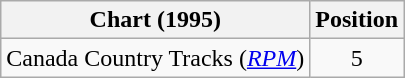<table class="wikitable sortable">
<tr>
<th scope="col">Chart (1995)</th>
<th scope="col">Position</th>
</tr>
<tr>
<td>Canada Country Tracks (<em><a href='#'>RPM</a></em>)</td>
<td align="center">5</td>
</tr>
</table>
